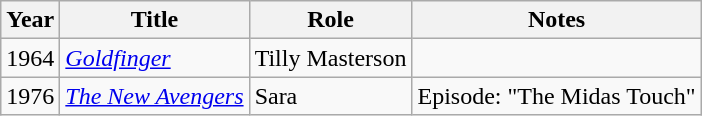<table class="wikitable sortable">
<tr>
<th>Year</th>
<th>Title</th>
<th>Role</th>
<th class="unsortable">Notes</th>
</tr>
<tr>
<td>1964</td>
<td><em><a href='#'>Goldfinger</a></em></td>
<td>Tilly Masterson</td>
<td></td>
</tr>
<tr>
<td>1976</td>
<td><em><a href='#'>The New Avengers</a></em></td>
<td>Sara</td>
<td>Episode: "The Midas Touch"</td>
</tr>
</table>
